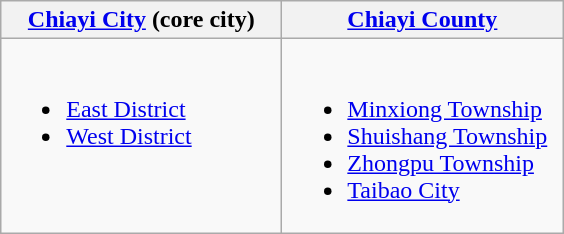<table class=wikitable>
<tr>
<th><a href='#'>Chiayi City</a> (core city)</th>
<th><a href='#'>Chiayi County</a></th>
</tr>
<tr>
<td width=180 valign=top><br><ul><li><a href='#'>East District</a></li><li><a href='#'>West District</a></li></ul></td>
<td width=180 valign=top><br><ul><li><a href='#'>Minxiong Township</a></li><li><a href='#'>Shuishang Township</a></li><li><a href='#'>Zhongpu Township</a></li><li><a href='#'>Taibao City</a></li></ul></td>
</tr>
</table>
